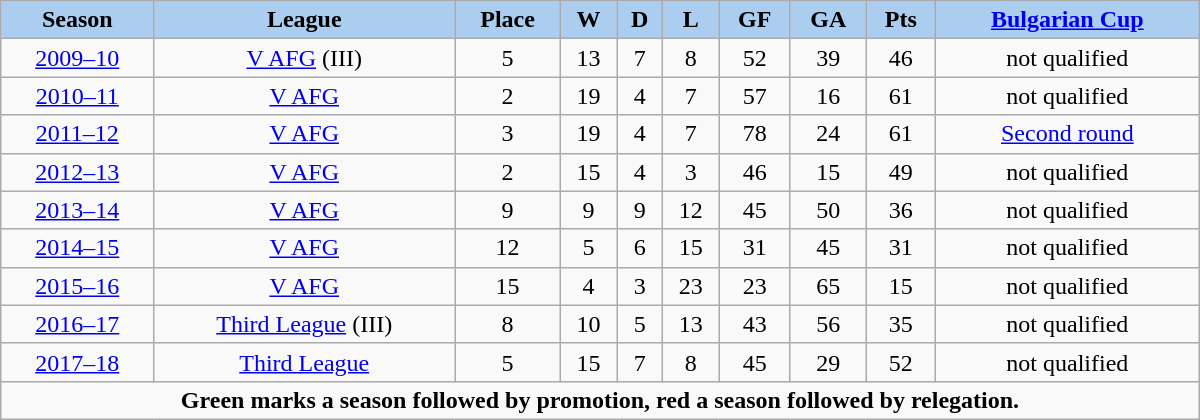<table class="wikitable" width="800px">
<tr>
<th style="background:#ABCDEF;">Season</th>
<th style="background:#ABCDEF;">League</th>
<th style="background:#ABCDEF;">Place</th>
<th style="background:#ABCDEF;">W</th>
<th style="background:#ABCDEF;">D</th>
<th style="background:#ABCDEF;">L</th>
<th style="background:#ABCDEF;">GF</th>
<th style="background:#ABCDEF;">GA</th>
<th style="background:#ABCDEF;">Pts</th>
<th style="background:#ABCDEF;"><a href='#'>Bulgarian Cup</a></th>
</tr>
<tr align="center">
<td><a href='#'>2009–10</a></td>
<td><a href='#'>V AFG</a> (III)</td>
<td>5</td>
<td>13</td>
<td>7</td>
<td>8</td>
<td>52</td>
<td>39</td>
<td>46</td>
<td>not qualified</td>
</tr>
<tr align="center">
<td><a href='#'>2010–11</a></td>
<td><a href='#'>V AFG</a></td>
<td>2</td>
<td>19</td>
<td>4</td>
<td>7</td>
<td>57</td>
<td>16</td>
<td>61</td>
<td>not qualified</td>
</tr>
<tr align="center">
<td><a href='#'>2011–12</a></td>
<td><a href='#'>V AFG</a></td>
<td>3</td>
<td>19</td>
<td>4</td>
<td>7</td>
<td>78</td>
<td>24</td>
<td>61</td>
<td><a href='#'>Second round</a></td>
</tr>
<tr align="center">
<td><a href='#'>2012–13</a></td>
<td><a href='#'>V AFG</a></td>
<td>2</td>
<td>15</td>
<td>4</td>
<td>3</td>
<td>46</td>
<td>15</td>
<td>49</td>
<td>not qualified</td>
</tr>
<tr align="center">
<td><a href='#'>2013–14</a></td>
<td><a href='#'>V AFG</a></td>
<td>9</td>
<td>9</td>
<td>9</td>
<td>12</td>
<td>45</td>
<td>50</td>
<td>36</td>
<td>not qualified</td>
</tr>
<tr align="center">
<td><a href='#'>2014–15</a></td>
<td><a href='#'>V AFG</a></td>
<td>12</td>
<td>5</td>
<td>6</td>
<td>15</td>
<td>31</td>
<td>45</td>
<td>31</td>
<td>not qualified</td>
</tr>
<tr align="center">
<td><a href='#'>2015–16</a></td>
<td><a href='#'>V AFG</a></td>
<td>15</td>
<td>4</td>
<td>3</td>
<td>23</td>
<td>23</td>
<td>65</td>
<td>15</td>
<td>not qualified</td>
</tr>
<tr align="center">
<td><a href='#'>2016–17</a></td>
<td><a href='#'>Third League</a> (III)</td>
<td>8</td>
<td>10</td>
<td>5</td>
<td>13</td>
<td>43</td>
<td>56</td>
<td>35</td>
<td>not qualified</td>
</tr>
<tr align="center">
<td><a href='#'>2017–18</a></td>
<td><a href='#'>Third League</a></td>
<td>5</td>
<td>15</td>
<td>7</td>
<td>8</td>
<td>45</td>
<td>29</td>
<td>52</td>
<td>not qualified</td>
</tr>
<tr>
<td colspan="12" align="center"><strong>Green marks a season followed by promotion, red a season followed by relegation.</strong></td>
</tr>
</table>
